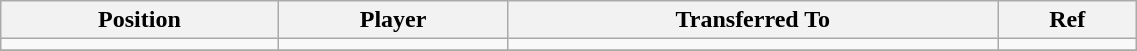<table class="wikitable sortable" style="width:60%; font-size:100%; text-align:left;">
<tr>
<th>Position</th>
<th>Player</th>
<th>Transferred To</th>
<th>Ref</th>
</tr>
<tr>
<td></td>
<td></td>
<td></td>
<td></td>
</tr>
<tr>
</tr>
</table>
